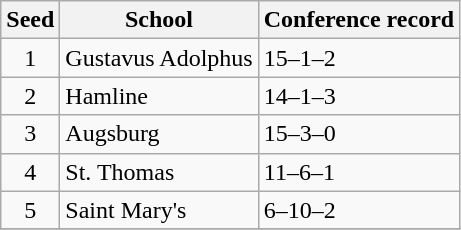<table class="wikitable">
<tr>
<th>Seed</th>
<th>School</th>
<th>Conference record</th>
</tr>
<tr>
<td align=center>1</td>
<td>Gustavus Adolphus</td>
<td>15–1–2</td>
</tr>
<tr>
<td align=center>2</td>
<td>Hamline</td>
<td>14–1–3</td>
</tr>
<tr>
<td align=center>3</td>
<td>Augsburg</td>
<td>15–3–0</td>
</tr>
<tr>
<td align=center>4</td>
<td>St. Thomas</td>
<td>11–6–1</td>
</tr>
<tr>
<td align=center>5</td>
<td>Saint Mary's</td>
<td>6–10–2</td>
</tr>
<tr>
</tr>
</table>
